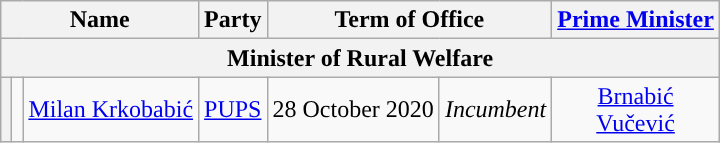<table class="wikitable" style="text-align:center;">
<tr>
<th colspan=3>Name<br></th>
<th>Party</th>
<th colspan=2>Term of Office</th>
<th><a href='#'>Prime Minister</a><br></th>
</tr>
<tr>
<th colspan="7">Minister of Rural Welfare</th>
</tr>
<tr>
<th style="background:"></th>
<td></td>
<td><a href='#'>Milan Krkobabić</a><br></td>
<td><a href='#'>PUPS</a></td>
<td>28 October 2020</td>
<td><em>Incumbent</em></td>
<td><a href='#'>Brnabić</a> <br><a href='#'>Vučević</a> </td>
</tr>
</table>
